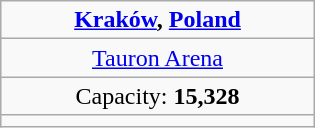<table class=wikitable style=text-align:center width=210>
<tr>
<td><strong> <a href='#'>Kraków</a>, <a href='#'>Poland</a></strong></td>
</tr>
<tr>
<td><a href='#'>Tauron Arena</a></td>
</tr>
<tr>
<td>Capacity: <strong>15,328</strong></td>
</tr>
<tr>
<td></td>
</tr>
</table>
